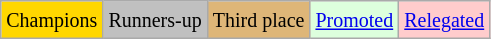<table class="wikitable">
<tr>
<td bgcolor=gold><small>Champions</small></td>
<td bgcolor=silver><small>Runners-up</small></td>
<td bgcolor=#deb678><small>Third place</small></td>
<td bgcolor="#DDFFDD"><small><a href='#'>Promoted</a></small></td>
<td bgcolor="#FFCCCC"><small><a href='#'>Relegated</a></small></td>
</tr>
</table>
